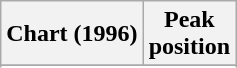<table class="wikitable sortable plainrowheaders" style="text-align:center">
<tr>
<th>Chart (1996)</th>
<th>Peak<br>position</th>
</tr>
<tr>
</tr>
<tr>
</tr>
<tr>
</tr>
<tr>
</tr>
<tr>
</tr>
<tr>
</tr>
</table>
